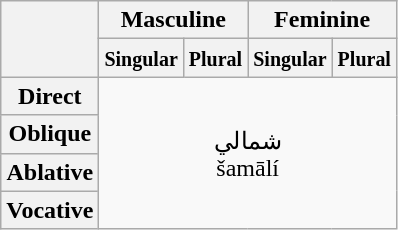<table class="wikitable" style="text-align: center">
<tr>
<th rowspan="2"></th>
<th colspan="2">Masculine</th>
<th colspan="2">Feminine</th>
</tr>
<tr>
<th style="border-right;"><small>Singular</small></th>
<th style="border-left;"><small>Plural</small></th>
<th style="border-right;"><small>Singular</small></th>
<th style="border-left;"><small>Plural</small></th>
</tr>
<tr>
<th>Direct</th>
<td colspan="4" rowspan="4" style="border-right: none;">شمالي<br>šamālí</td>
</tr>
<tr>
<th>Oblique</th>
</tr>
<tr>
<th>Ablative</th>
</tr>
<tr>
<th>Vocative</th>
</tr>
</table>
